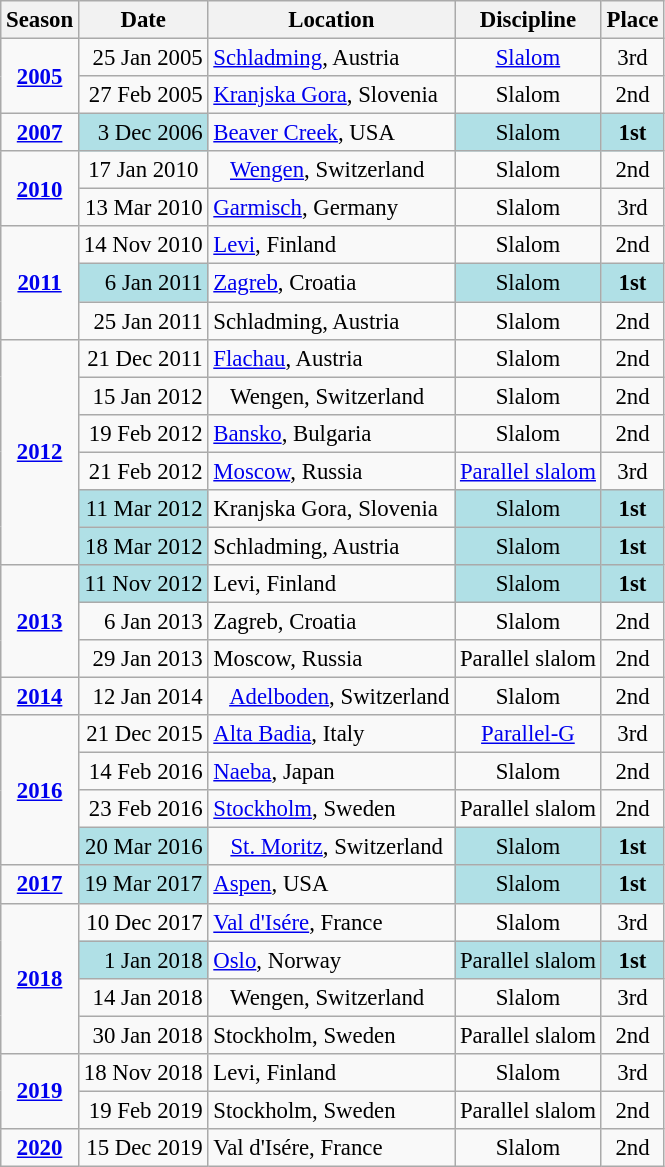<table class="wikitable sortable" style="text-align:center; font-size:95%;">
<tr>
<th>Season</th>
<th>Date</th>
<th>Location</th>
<th>Discipline</th>
<th>Place</th>
</tr>
<tr>
<td rowspan=2><strong><a href='#'>2005</a></strong></td>
<td align=right>25 Jan 2005</td>
<td align=left> <a href='#'>Schladming</a>, Austria</td>
<td><a href='#'>Slalom</a></td>
<td>3rd</td>
</tr>
<tr>
<td align=right>27 Feb 2005</td>
<td align=left> <a href='#'>Kranjska Gora</a>, Slovenia</td>
<td>Slalom</td>
<td>2nd</td>
</tr>
<tr>
<td><strong><a href='#'>2007</a></strong></td>
<td bgcolor="#BOEOE6" align=right>3 Dec 2006</td>
<td align=left> <a href='#'>Beaver Creek</a>, USA</td>
<td bgcolor="#BOEOE6">Slalom</td>
<td bgcolor="#BOEOE6"><strong>1st</strong></td>
</tr>
<tr>
<td rowspan=2><strong><a href='#'>2010</a></strong></td>
<td>17 Jan 2010</td>
<td align=left>   <a href='#'>Wengen</a>, Switzerland</td>
<td>Slalom</td>
<td>2nd</td>
</tr>
<tr>
<td align=right>13 Mar 2010</td>
<td align=left> <a href='#'>Garmisch</a>, Germany</td>
<td>Slalom</td>
<td>3rd</td>
</tr>
<tr>
<td rowspan=3><strong><a href='#'>2011</a></strong></td>
<td align=right>14 Nov 2010</td>
<td align=left> <a href='#'>Levi</a>, Finland</td>
<td>Slalom</td>
<td>2nd</td>
</tr>
<tr>
<td bgcolor="#BOEOE6" align=right>6 Jan 2011</td>
<td align=left> <a href='#'>Zagreb</a>, Croatia</td>
<td bgcolor="#BOEOE6">Slalom</td>
<td bgcolor="#BOEOE6"><strong>1st</strong></td>
</tr>
<tr>
<td align=right>25 Jan 2011</td>
<td align=left> Schladming, Austria</td>
<td>Slalom</td>
<td>2nd</td>
</tr>
<tr>
<td rowspan=6><strong><a href='#'>2012</a></strong></td>
<td align=right>21 Dec 2011</td>
<td align=left> <a href='#'>Flachau</a>, Austria</td>
<td>Slalom</td>
<td>2nd</td>
</tr>
<tr>
<td align=right>15 Jan 2012</td>
<td align=left>   Wengen, Switzerland</td>
<td>Slalom</td>
<td>2nd</td>
</tr>
<tr>
<td align=right>19 Feb 2012</td>
<td align=left> <a href='#'>Bansko</a>, Bulgaria</td>
<td>Slalom</td>
<td>2nd</td>
</tr>
<tr>
<td align=right>21 Feb 2012</td>
<td align=left> <a href='#'>Moscow</a>, Russia</td>
<td><a href='#'>Parallel slalom</a></td>
<td>3rd</td>
</tr>
<tr>
<td bgcolor="#BOEOE6" align=right>11 Mar 2012</td>
<td align=left> Kranjska Gora, Slovenia</td>
<td bgcolor="#BOEOE6">Slalom</td>
<td bgcolor="#BOEOE6"><strong>1st</strong></td>
</tr>
<tr>
<td bgcolor="#BOEOE6" align=right>18 Mar 2012</td>
<td align=left> Schladming, Austria</td>
<td bgcolor="#BOEOE6">Slalom</td>
<td bgcolor="#BOEOE6"><strong>1st</strong></td>
</tr>
<tr>
<td rowspan=3><strong><a href='#'>2013</a></strong></td>
<td bgcolor="#BOEOE6" align=right>11 Nov 2012</td>
<td align=left> Levi, Finland</td>
<td bgcolor="#BOEOE6">Slalom</td>
<td bgcolor="#BOEOE6"><strong>1st</strong></td>
</tr>
<tr>
<td align=right>6 Jan 2013</td>
<td align=left> Zagreb, Croatia</td>
<td>Slalom</td>
<td>2nd</td>
</tr>
<tr>
<td align=right>29 Jan 2013</td>
<td align=left> Moscow, Russia</td>
<td>Parallel slalom</td>
<td>2nd</td>
</tr>
<tr>
<td><strong><a href='#'>2014</a></strong></td>
<td align=right>12 Jan 2014</td>
<td align=left>   <a href='#'>Adelboden</a>, Switzerland</td>
<td>Slalom</td>
<td>2nd</td>
</tr>
<tr>
<td rowspan=4><strong><a href='#'>2016</a></strong></td>
<td align=right>21 Dec 2015</td>
<td align=left> <a href='#'>Alta Badia</a>, Italy</td>
<td><a href='#'>Parallel-G</a></td>
<td>3rd</td>
</tr>
<tr>
<td align=right>14 Feb 2016</td>
<td align=left> <a href='#'>Naeba</a>, Japan</td>
<td>Slalom</td>
<td>2nd</td>
</tr>
<tr>
<td align=right>23 Feb 2016</td>
<td align=left> <a href='#'>Stockholm</a>, Sweden</td>
<td>Parallel slalom</td>
<td>2nd</td>
</tr>
<tr>
<td align=right bgcolor="#BOEOE6">20 Mar 2016</td>
<td align=left>   <a href='#'>St. Moritz</a>, Switzerland</td>
<td bgcolor="#BOEOE6">Slalom</td>
<td bgcolor="#BOEOE6"><strong>1st</strong></td>
</tr>
<tr>
<td><strong><a href='#'>2017</a></strong></td>
<td bgcolor="#BOEOE6">19 Mar 2017</td>
<td align=left> <a href='#'>Aspen</a>, USA</td>
<td bgcolor="#BOEOE6">Slalom</td>
<td bgcolor="#BOEOE6"><strong>1st</strong></td>
</tr>
<tr>
<td rowspan=4><strong><a href='#'>2018</a></strong></td>
<td align=right>10 Dec 2017</td>
<td align=left> <a href='#'>Val d'Isére</a>, France</td>
<td>Slalom</td>
<td>3rd</td>
</tr>
<tr>
<td align=right bgcolor="#BOEOE6">1 Jan 2018</td>
<td align=left> <a href='#'>Oslo</a>, Norway</td>
<td bgcolor="#BOEOE6">Parallel slalom</td>
<td bgcolor="#BOEOE6"><strong>1st</strong></td>
</tr>
<tr>
<td align=right>14 Jan 2018</td>
<td align=left>   Wengen, Switzerland</td>
<td>Slalom</td>
<td>3rd</td>
</tr>
<tr>
<td align=right>30 Jan 2018</td>
<td align=left> Stockholm, Sweden</td>
<td>Parallel slalom</td>
<td>2nd</td>
</tr>
<tr>
<td rowspan=2><strong><a href='#'>2019</a></strong></td>
<td align=right>18 Nov 2018</td>
<td align=left> Levi, Finland</td>
<td>Slalom</td>
<td>3rd</td>
</tr>
<tr>
<td align=right>19 Feb 2019</td>
<td align=left> Stockholm, Sweden</td>
<td>Parallel slalom</td>
<td>2nd</td>
</tr>
<tr>
<td><strong><a href='#'>2020</a></strong></td>
<td align=right>15 Dec 2019</td>
<td align=left> Val d'Isére, France</td>
<td>Slalom</td>
<td>2nd</td>
</tr>
</table>
